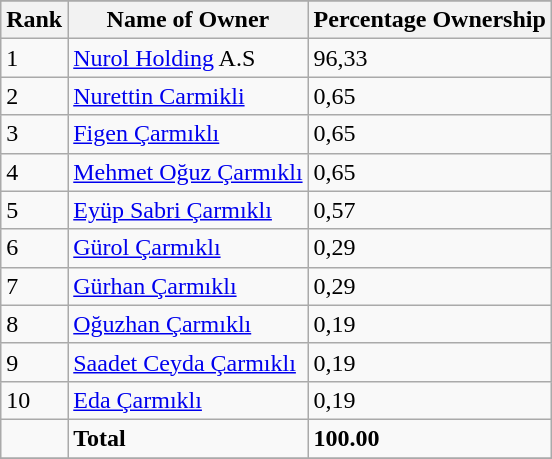<table class="wikitable sortable" style="margin-left:auto;margin-right:auto">
<tr>
</tr>
<tr>
<th style="width:2em;">Rank</th>
<th>Name of Owner</th>
<th><strong>Percentage Ownership</strong></th>
</tr>
<tr>
<td>1</td>
<td><a href='#'>Nurol Holding</a> A.S</td>
<td>96,33</td>
</tr>
<tr>
<td>2</td>
<td><a href='#'>Nurettin Carmikli</a></td>
<td>0,65</td>
</tr>
<tr>
<td>3</td>
<td><a href='#'>Figen Çarmıklı</a></td>
<td>0,65</td>
</tr>
<tr>
<td>4</td>
<td><a href='#'>Mehmet Oğuz Çarmıklı</a></td>
<td>0,65</td>
</tr>
<tr>
<td>5</td>
<td><a href='#'>Eyüp Sabri Çarmıklı</a></td>
<td>0,57</td>
</tr>
<tr>
<td>6</td>
<td><a href='#'>Gürol Çarmıklı</a></td>
<td>0,29</td>
</tr>
<tr>
<td>7</td>
<td><a href='#'>Gürhan Çarmıklı</a></td>
<td>0,29</td>
</tr>
<tr>
<td>8</td>
<td><a href='#'>Oğuzhan Çarmıklı</a></td>
<td>0,19</td>
</tr>
<tr>
<td>9</td>
<td><a href='#'>Saadet Ceyda Çarmıklı</a></td>
<td>0,19</td>
</tr>
<tr>
<td>10</td>
<td><a href='#'>Eda Çarmıklı</a></td>
<td>0,19</td>
</tr>
<tr>
<td></td>
<td><strong>Total</strong></td>
<td><strong>100.00</strong></td>
</tr>
<tr>
</tr>
</table>
